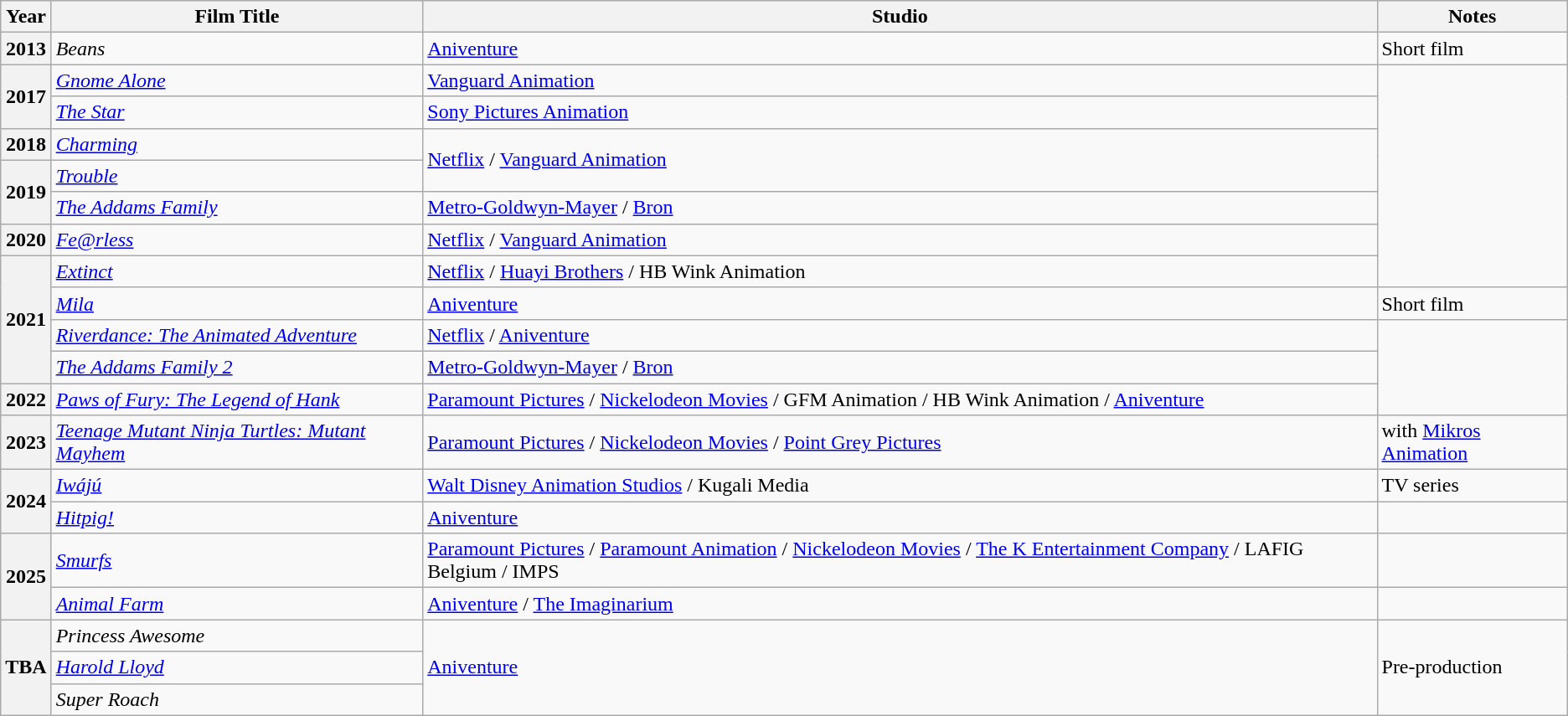<table class="wikitable sortable">
<tr>
<th>Year</th>
<th>Film Title</th>
<th>Studio</th>
<th>Notes</th>
</tr>
<tr>
<th>2013</th>
<td><em>Beans</em></td>
<td><a href='#'>Aniventure</a></td>
<td>Short film</td>
</tr>
<tr>
<th rowspan="2">2017</th>
<td><em><a href='#'>Gnome Alone</a></em></td>
<td><a href='#'>Vanguard Animation</a></td>
<td rowspan="7"></td>
</tr>
<tr>
<td><em><a href='#'>The Star</a></em></td>
<td><a href='#'>Sony Pictures Animation</a></td>
</tr>
<tr>
<th>2018</th>
<td><em><a href='#'>Charming</a></em></td>
<td rowspan="2"><a href='#'>Netflix</a> / <a href='#'>Vanguard Animation</a></td>
</tr>
<tr>
<th rowspan="2">2019</th>
<td><em><a href='#'>Trouble</a></em></td>
</tr>
<tr>
<td><em><a href='#'>The Addams Family</a></em></td>
<td><a href='#'>Metro-Goldwyn-Mayer</a> / <a href='#'>Bron</a></td>
</tr>
<tr>
<th>2020</th>
<td><em><a href='#'>Fe@rless</a></em></td>
<td><a href='#'>Netflix</a> / <a href='#'>Vanguard Animation</a></td>
</tr>
<tr>
<th rowspan="4">2021</th>
<td><em><a href='#'>Extinct</a></em></td>
<td><a href='#'>Netflix</a> / <a href='#'>Huayi Brothers</a> / HB Wink Animation</td>
</tr>
<tr>
<td><em><a href='#'>Mila</a></em></td>
<td><a href='#'>Aniventure</a></td>
<td>Short film</td>
</tr>
<tr>
<td><em><a href='#'>Riverdance: The Animated Adventure</a></em></td>
<td><a href='#'>Netflix</a> / <a href='#'>Aniventure</a></td>
<td rowspan="3"></td>
</tr>
<tr>
<td><em><a href='#'>The Addams Family 2</a></em></td>
<td><a href='#'>Metro-Goldwyn-Mayer</a> / <a href='#'>Bron</a></td>
</tr>
<tr>
<th rowspan="1">2022</th>
<td><em><a href='#'>Paws of Fury: The Legend of Hank</a></em></td>
<td><a href='#'>Paramount Pictures</a> / <a href='#'>Nickelodeon Movies</a> / GFM Animation  / HB Wink Animation / <a href='#'>Aniventure</a></td>
</tr>
<tr>
<th>2023</th>
<td><em><a href='#'>Teenage Mutant Ninja Turtles: Mutant Mayhem</a></em></td>
<td><a href='#'>Paramount Pictures</a> / <a href='#'>Nickelodeon Movies</a> / <a href='#'>Point Grey Pictures</a></td>
<td>with <a href='#'>Mikros Animation</a></td>
</tr>
<tr>
<th rowspan="2">2024</th>
<td><em><a href='#'>Iwájú</a></em></td>
<td><a href='#'>Walt Disney Animation Studios</a> / Kugali Media</td>
<td>TV series</td>
</tr>
<tr>
<td><em><a href='#'>Hitpig!</a></em></td>
<td><a href='#'>Aniventure</a></td>
<td></td>
</tr>
<tr>
<th rowspan="2">2025</th>
<td><em><a href='#'>Smurfs</a></em></td>
<td><a href='#'>Paramount Pictures</a> / <a href='#'>Paramount Animation</a> / <a href='#'>Nickelodeon Movies</a> / <a href='#'>The K Entertainment Company</a> / LAFIG Belgium / IMPS</td>
<td></td>
</tr>
<tr>
<td><em><a href='#'>Animal Farm</a></em></td>
<td><a href='#'>Aniventure</a> / <a href='#'>The Imaginarium</a></td>
<td></td>
</tr>
<tr>
<th rowspan="3">TBA</th>
<td><em>Princess Awesome</em></td>
<td rowspan="3"><a href='#'>Aniventure</a></td>
<td rowspan="3">Pre-production</td>
</tr>
<tr>
<td><em><a href='#'>Harold Lloyd</a></em></td>
</tr>
<tr>
<td><em>Super Roach</em></td>
</tr>
</table>
